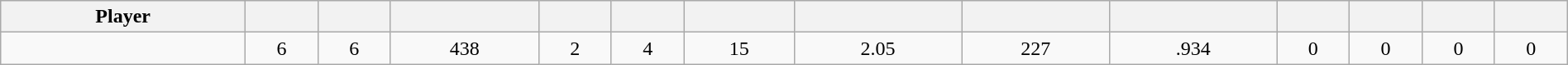<table class="wikitable sortable" style="width:100%; text-align:center;">
<tr>
<th>Player</th>
<th></th>
<th></th>
<th></th>
<th></th>
<th></th>
<th></th>
<th></th>
<th></th>
<th></th>
<th></th>
<th></th>
<th></th>
<th></th>
</tr>
<tr>
<td style=white-space:nowrap></td>
<td>6</td>
<td>6</td>
<td>438</td>
<td>2</td>
<td>4</td>
<td>15</td>
<td>2.05</td>
<td>227</td>
<td>.934</td>
<td>0</td>
<td>0</td>
<td>0</td>
<td>0</td>
</tr>
</table>
